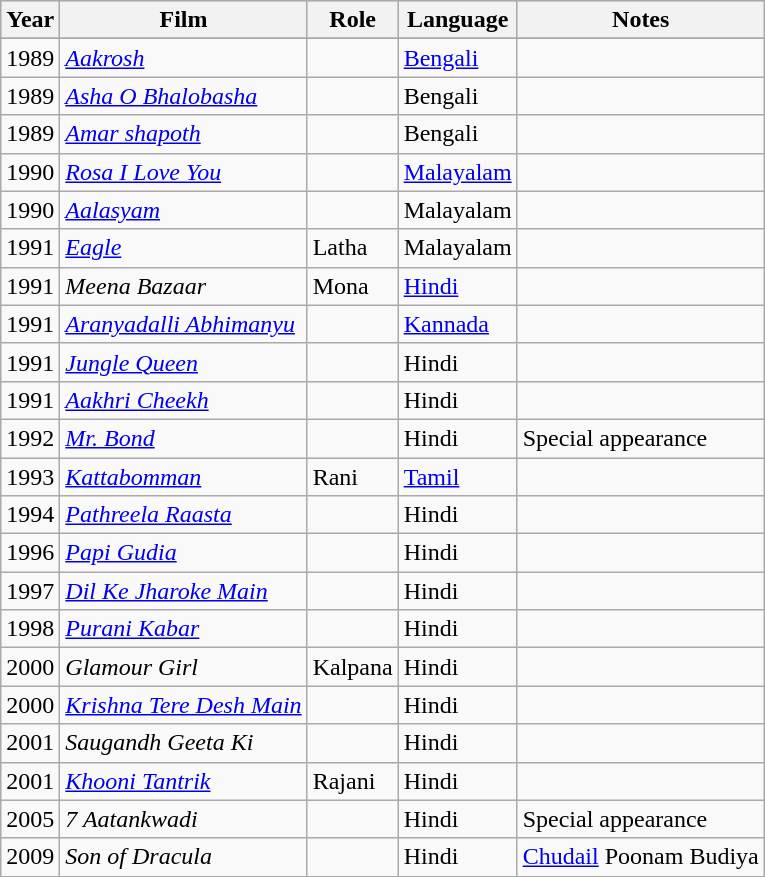<table class="wikitable sortable">
<tr style="background:#ccc; text-align:center;">
<th>Year</th>
<th>Film</th>
<th>Role</th>
<th>Language</th>
<th>Notes</th>
</tr>
<tr>
</tr>
<tr 1988 || >
</tr>
<tr>
<td>1989</td>
<td><em><a href='#'>Aakrosh</a></em></td>
<td></td>
<td><a href='#'>Bengali</a></td>
<td></td>
</tr>
<tr>
<td>1989</td>
<td><em><a href='#'>Asha O Bhalobasha</a></em></td>
<td></td>
<td>Bengali</td>
<td></td>
</tr>
<tr>
<td>1989</td>
<td><em><a href='#'>Amar shapoth</a></em></td>
<td></td>
<td>Bengali</td>
<td></td>
</tr>
<tr>
<td>1990</td>
<td><em><a href='#'>Rosa I Love You</a></em></td>
<td></td>
<td><a href='#'>Malayalam</a></td>
<td></td>
</tr>
<tr>
<td>1990</td>
<td><em><a href='#'>Aalasyam</a></em></td>
<td></td>
<td>Malayalam</td>
<td></td>
</tr>
<tr>
<td>1991</td>
<td><em><a href='#'>Eagle</a></em></td>
<td>Latha</td>
<td>Malayalam</td>
<td></td>
</tr>
<tr>
<td>1991</td>
<td><em>Meena Bazaar</em></td>
<td>Mona</td>
<td><a href='#'>Hindi</a></td>
<td></td>
</tr>
<tr>
<td>1991</td>
<td><em><a href='#'>Aranyadalli Abhimanyu</a></em></td>
<td></td>
<td><a href='#'>Kannada</a></td>
<td></td>
</tr>
<tr>
<td>1991</td>
<td><em><a href='#'>Jungle Queen</a></em></td>
<td></td>
<td>Hindi</td>
<td></td>
</tr>
<tr>
<td>1991</td>
<td><em><a href='#'>Aakhri Cheekh</a></em></td>
<td></td>
<td>Hindi</td>
<td></td>
</tr>
<tr>
<td>1992</td>
<td><em><a href='#'>Mr. Bond</a></em></td>
<td></td>
<td>Hindi</td>
<td>Special appearance</td>
</tr>
<tr>
<td>1993</td>
<td><em><a href='#'>Kattabomman</a></em></td>
<td>Rani</td>
<td><a href='#'>Tamil</a></td>
<td></td>
</tr>
<tr>
<td>1994</td>
<td><em><a href='#'>Pathreela Raasta</a></em></td>
<td></td>
<td>Hindi</td>
<td></td>
</tr>
<tr>
<td>1996</td>
<td><em><a href='#'>Papi Gudia</a></em></td>
<td></td>
<td>Hindi</td>
<td></td>
</tr>
<tr>
<td>1997</td>
<td><em><a href='#'>Dil Ke Jharoke Main</a></em></td>
<td></td>
<td>Hindi</td>
<td></td>
</tr>
<tr>
<td>1998</td>
<td><em><a href='#'>Purani Kabar</a></em></td>
<td></td>
<td>Hindi</td>
<td></td>
</tr>
<tr>
<td>2000</td>
<td><em>Glamour Girl</em></td>
<td>Kalpana</td>
<td>Hindi</td>
<td></td>
</tr>
<tr>
<td>2000</td>
<td><em><a href='#'>Krishna Tere Desh Main</a></em></td>
<td></td>
<td>Hindi</td>
<td></td>
</tr>
<tr>
<td>2001</td>
<td><em>Saugandh Geeta Ki</em></td>
<td></td>
<td>Hindi</td>
<td></td>
</tr>
<tr>
<td>2001</td>
<td><em><a href='#'>Khooni Tantrik</a></em></td>
<td>Rajani</td>
<td>Hindi</td>
<td></td>
</tr>
<tr>
<td>2005</td>
<td><em>7 Aatankwadi</em></td>
<td></td>
<td>Hindi</td>
<td>Special appearance</td>
</tr>
<tr>
<td>2009</td>
<td><em>Son of Dracula</em></td>
<td></td>
<td>Hindi</td>
<td><a href='#'>Chudail</a> Poonam Budiya</td>
</tr>
<tr>
</tr>
</table>
